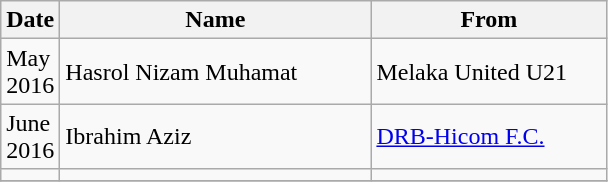<table class="wikitable sortable">
<tr>
<th width= 25>Date</th>
<th width= 200>Name</th>
<th width= 150>From</th>
</tr>
<tr>
<td>May 2016</td>
<td> Hasrol Nizam Muhamat</td>
<td> Melaka United U21</td>
</tr>
<tr>
<td>June 2016</td>
<td> Ibrahim Aziz</td>
<td> <a href='#'>DRB-Hicom F.C.</a></td>
</tr>
<tr>
<td></td>
<td></td>
<td></td>
</tr>
<tr>
</tr>
</table>
